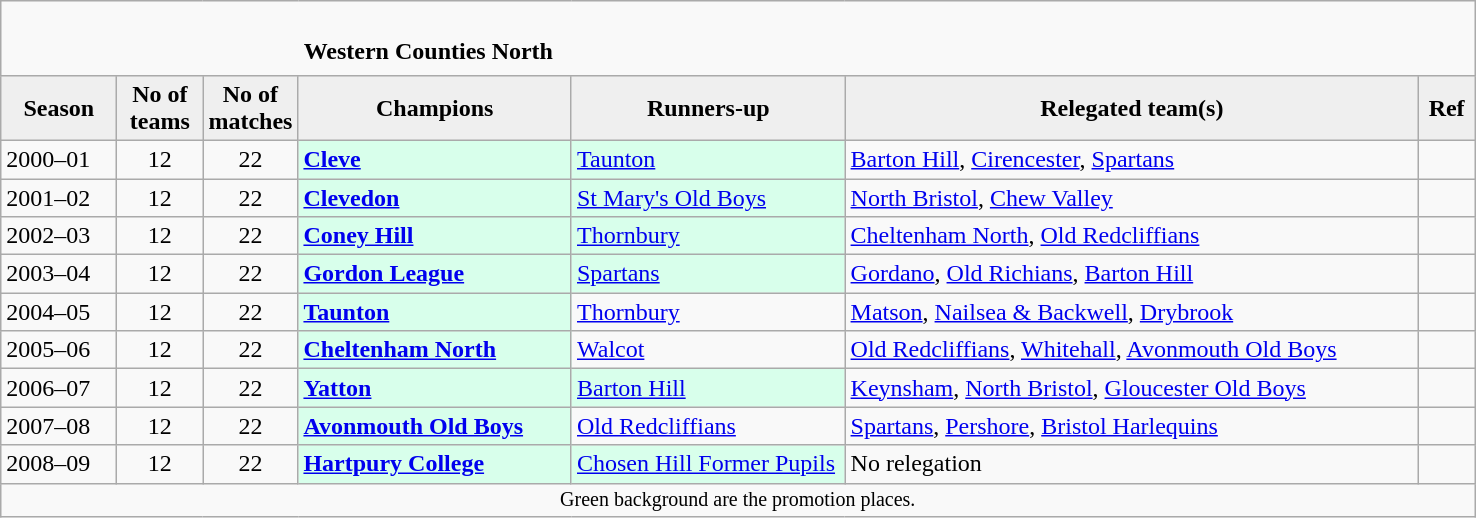<table class="wikitable" style="text-align: left;">
<tr>
<td colspan="11" cellpadding="0" cellspacing="0"><br><table border="0" style="width:100%;" cellpadding="0" cellspacing="0">
<tr>
<td style="width:20%; border:0;"></td>
<td style="border:0;"><strong>Western Counties North</strong></td>
<td style="width:20%; border:0;"></td>
</tr>
</table>
</td>
</tr>
<tr>
<th style="background:#efefef; width:70px;">Season</th>
<th style="background:#efefef; width:50px;">No of teams</th>
<th style="background:#efefef; width:50px;">No of matches</th>
<th style="background:#efefef; width:175px;">Champions</th>
<th style="background:#efefef; width:175px;">Runners-up</th>
<th style="background:#efefef; width:375px;">Relegated team(s)</th>
<th style="background:#efefef; width:30px;">Ref</th>
</tr>
<tr align=left>
<td>2000–01</td>
<td style="text-align: center;">12</td>
<td style="text-align: center;">22</td>
<td style="background:#d8ffeb;"><strong><a href='#'>Cleve</a></strong></td>
<td style="background:#d8ffeb;"><a href='#'>Taunton</a></td>
<td><a href='#'>Barton Hill</a>, <a href='#'>Cirencester</a>, <a href='#'>Spartans</a></td>
<td></td>
</tr>
<tr>
<td>2001–02</td>
<td style="text-align: center;">12</td>
<td style="text-align: center;">22</td>
<td style="background:#d8ffeb;"><strong><a href='#'>Clevedon</a></strong></td>
<td style="background:#d8ffeb;"><a href='#'>St Mary's Old Boys</a></td>
<td><a href='#'>North Bristol</a>, <a href='#'>Chew Valley</a></td>
<td></td>
</tr>
<tr>
<td>2002–03</td>
<td style="text-align: center;">12</td>
<td style="text-align: center;">22</td>
<td style="background:#d8ffeb;"><strong><a href='#'>Coney Hill</a></strong></td>
<td style="background:#d8ffeb;"><a href='#'>Thornbury</a></td>
<td><a href='#'>Cheltenham North</a>, <a href='#'>Old Redcliffians</a></td>
<td></td>
</tr>
<tr>
<td>2003–04</td>
<td style="text-align: center;">12</td>
<td style="text-align: center;">22</td>
<td style="background:#d8ffeb;"><strong><a href='#'>Gordon League</a></strong></td>
<td style="background:#d8ffeb;"><a href='#'>Spartans</a></td>
<td><a href='#'>Gordano</a>, <a href='#'>Old Richians</a>, <a href='#'>Barton Hill</a></td>
<td></td>
</tr>
<tr>
<td>2004–05</td>
<td style="text-align: center;">12</td>
<td style="text-align: center;">22</td>
<td style="background:#d8ffeb;"><strong><a href='#'>Taunton</a></strong></td>
<td><a href='#'>Thornbury</a></td>
<td><a href='#'>Matson</a>, <a href='#'>Nailsea & Backwell</a>, <a href='#'>Drybrook</a></td>
<td></td>
</tr>
<tr>
<td>2005–06</td>
<td style="text-align: center;">12</td>
<td style="text-align: center;">22</td>
<td style="background:#d8ffeb;"><strong><a href='#'>Cheltenham North</a></strong></td>
<td><a href='#'>Walcot</a></td>
<td><a href='#'>Old Redcliffians</a>, <a href='#'>Whitehall</a>, <a href='#'>Avonmouth Old Boys</a></td>
<td></td>
</tr>
<tr>
<td>2006–07</td>
<td style="text-align: center;">12</td>
<td style="text-align: center;">22</td>
<td style="background:#d8ffeb;"><strong><a href='#'>Yatton</a></strong></td>
<td style="background:#d8ffeb;"><a href='#'>Barton Hill</a></td>
<td><a href='#'>Keynsham</a>, <a href='#'>North Bristol</a>, <a href='#'>Gloucester Old Boys</a></td>
<td></td>
</tr>
<tr>
<td>2007–08</td>
<td style="text-align: center;">12</td>
<td style="text-align: center;">22</td>
<td style="background:#d8ffeb;"><strong><a href='#'>Avonmouth Old Boys</a></strong></td>
<td><a href='#'>Old Redcliffians</a></td>
<td><a href='#'>Spartans</a>, <a href='#'>Pershore</a>, <a href='#'>Bristol Harlequins</a></td>
<td></td>
</tr>
<tr>
<td>2008–09</td>
<td style="text-align: center;">12</td>
<td style="text-align: center;">22</td>
<td style="background:#d8ffeb;"><strong><a href='#'>Hartpury College</a></strong></td>
<td style="background:#d8ffeb;"><a href='#'>Chosen Hill Former Pupils</a></td>
<td>No relegation</td>
<td></td>
</tr>
<tr>
<td colspan="15"  style="border:0; font-size:smaller; text-align:center;">Green background are the promotion places.</td>
</tr>
</table>
